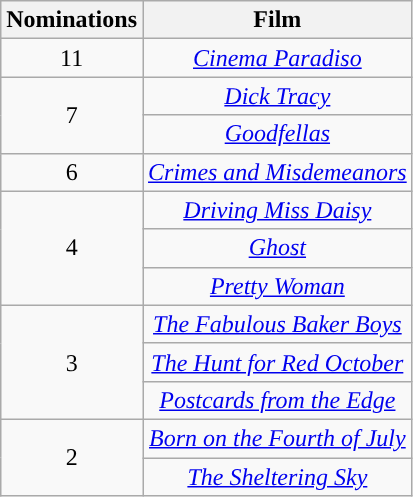<table class="wikitable" style="text-align:center;">
<tr>
<th style="background:">Nominations</th>
<th style="background:">Film</th>
</tr>
<tr>
<td>11</td>
<td><em><a href='#'>Cinema Paradiso</a></em></td>
</tr>
<tr>
<td rowspan="2">7</td>
<td><em><a href='#'>Dick Tracy</a></em></td>
</tr>
<tr>
<td><em><a href='#'>Goodfellas</a></em></td>
</tr>
<tr>
<td>6</td>
<td><em><a href='#'>Crimes and Misdemeanors</a></em></td>
</tr>
<tr>
<td rowspan="3">4</td>
<td><em><a href='#'>Driving Miss Daisy</a></em></td>
</tr>
<tr>
<td><em><a href='#'>Ghost</a></em></td>
</tr>
<tr>
<td><em><a href='#'>Pretty Woman</a></em></td>
</tr>
<tr>
<td rowspan="3">3</td>
<td><em><a href='#'>The Fabulous Baker Boys</a></em></td>
</tr>
<tr>
<td><em><a href='#'>The Hunt for Red October</a></em></td>
</tr>
<tr>
<td><em><a href='#'>Postcards from the Edge</a></em></td>
</tr>
<tr>
<td rowspan="2">2</td>
<td><em><a href='#'>Born on the Fourth of July</a></em></td>
</tr>
<tr>
<td><em><a href='#'>The Sheltering Sky</a></em></td>
</tr>
</table>
